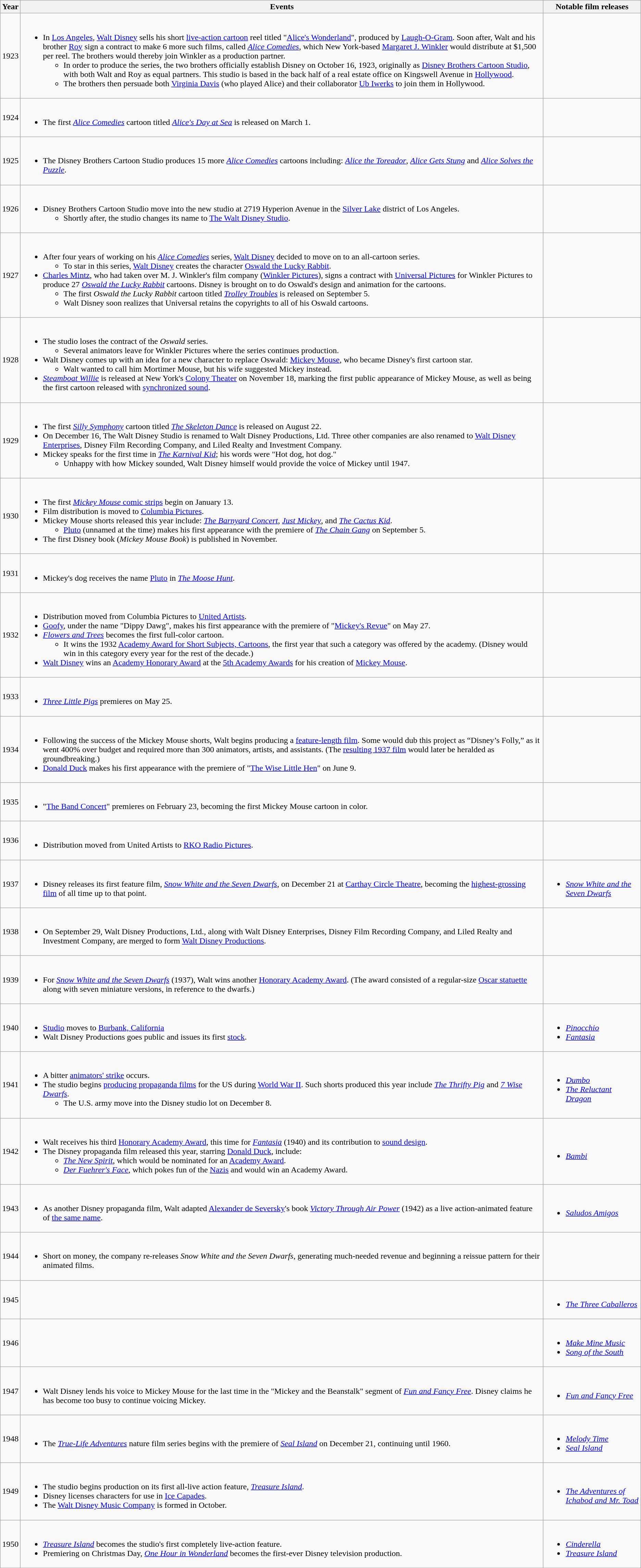<table class="wikitable">
<tr>
<th>Year</th>
<th>Events</th>
<th>Notable film releases</th>
</tr>
<tr>
<td>1923</td>
<td><br><ul><li>In <a href='#'>Los Angeles</a>, <a href='#'>Walt Disney</a> sells his short <a href='#'>live-action cartoon</a> reel titled "<a href='#'>Alice's Wonderland</a>", produced by <a href='#'>Laugh-O-Gram</a>. Soon after, Walt and his brother <a href='#'>Roy</a> sign a contract to make 6 more such films, called <em><a href='#'>Alice Comedies</a></em>, which New York-based <a href='#'>Margaret J. Winkler</a> would distribute at $1,500 per reel. The brothers would thereby join Winkler as a production partner.<ul><li>In order to produce the series, the two brothers officially establish Disney on October 16, 1923, originally as <a href='#'>Disney Brothers Cartoon Studio</a>, with both Walt and Roy as equal partners. This studio is based in the back half of a real estate office on Kingswell Avenue in <a href='#'>Hollywood</a>.</li><li>The brothers then persuade both <a href='#'>Virginia Davis</a> (who played Alice) and their collaborator <a href='#'>Ub Iwerks</a> to join them in Hollywood.</li></ul></li></ul></td>
<td></td>
</tr>
<tr>
<td>1924</td>
<td><br><ul><li>The first <em><a href='#'>Alice Comedies</a></em> cartoon titled <em><a href='#'>Alice's Day at Sea</a></em> is released on March 1.</li></ul></td>
<td></td>
</tr>
<tr>
<td>1925</td>
<td><br><ul><li>The Disney Brothers Cartoon Studio produces 15 more <em><a href='#'>Alice Comedies</a></em> cartoons including: <em><a href='#'>Alice the Toreador</a></em>, <em><a href='#'>Alice Gets Stung</a></em> and <em><a href='#'>Alice Solves the Puzzle</a></em>.</li></ul></td>
<td></td>
</tr>
<tr>
<td>1926</td>
<td><br><ul><li>Disney Brothers Cartoon Studio move into the new studio at 2719 Hyperion Avenue in the <a href='#'>Silver Lake</a> district of Los Angeles.<ul><li>Shortly after, the studio changes its name to <a href='#'>The Walt Disney Studio</a>.</li></ul></li></ul></td>
<td></td>
</tr>
<tr>
<td>1927</td>
<td><br><ul><li>After four years of working on his <em><a href='#'>Alice Comedies</a></em> series, <a href='#'>Walt Disney</a> decided to move on to an all-cartoon series.<ul><li>To star in this series, <a href='#'>Walt Disney</a> creates the character <a href='#'>Oswald the Lucky Rabbit</a>.</li></ul></li><li><a href='#'>Charles Mintz</a>, who had taken over M. J. Winkler's film company (<a href='#'>Winkler Pictures</a>), signs a contract with <a href='#'>Universal Pictures</a> for Winkler Pictures to produce 27 <em><a href='#'>Oswald the Lucky Rabbit</a></em> cartoons. Disney is brought on to do Oswald's design and animation for the cartoons.<ul><li>The first <em>Oswald the Lucky Rabbit</em> cartoon titled <em><a href='#'>Trolley Troubles</a></em> is released on September 5.</li><li>Walt Disney soon realizes that Universal retains the copyrights to all of his Oswald cartoons.</li></ul></li></ul></td>
<td></td>
</tr>
<tr>
<td>1928</td>
<td><br><ul><li>The studio loses the contract of the <em>Oswald</em> series.<ul><li>Several animators leave for Winkler Pictures where the series continues production.</li></ul></li><li>Walt Disney comes up with an idea for a new character to replace Oswald: <a href='#'>Mickey Mouse</a>, who became Disney's first cartoon star.<ul><li>Walt wanted to call him Mortimer Mouse, but his wife suggested Mickey instead.</li></ul></li><li><em><a href='#'>Steamboat Willie</a></em> is released at New York's <a href='#'>Colony Theater</a> on November 18, marking the first public appearance of Mickey Mouse, as well as being the first cartoon released with <a href='#'>synchronized sound</a>.</li></ul></td>
<td></td>
</tr>
<tr>
<td>1929</td>
<td><br><ul><li>The first <em><a href='#'>Silly Symphony</a></em> cartoon titled <em><a href='#'>The Skeleton Dance</a></em> is released on August 22.</li><li>On December 16, The Walt Disney Studio is renamed to Walt Disney Productions, Ltd. Three other companies are also renamed to <a href='#'>Walt Disney Enterprises</a>, Disney Film Recording Company, and Liled Realty and Investment Company.</li><li>Mickey speaks for the first time in <em><a href='#'>The Karnival Kid</a></em>; his words were "Hot dog, hot dog."<ul><li>Unhappy with how Mickey sounded, Walt Disney himself would provide the voice of Mickey until 1947.</li></ul></li></ul></td>
<td></td>
</tr>
<tr>
<td>1930</td>
<td><br><ul><li>The first <a href='#'><em>Mickey Mouse</em> comic strips</a> begin on January 13.</li><li>Film distribution is moved to <a href='#'>Columbia Pictures</a>.</li><li>Mickey Mouse shorts released this year include: <em><a href='#'>The Barnyard Concert</a></em>, <em><a href='#'>Just Mickey</a></em>, and <em><a href='#'>The Cactus Kid</a></em>.<ul><li><a href='#'>Pluto</a> (unnamed at the time) makes his first appearance with the premiere of <em><a href='#'>The Chain Gang</a></em> on September 5.</li></ul></li><li>The first Disney book (<em>Mickey Mouse Book</em>) is published in November.</li></ul></td>
<td></td>
</tr>
<tr>
<td>1931</td>
<td><br><ul><li>Mickey's dog receives the name <a href='#'>Pluto</a> in <em><a href='#'>The Moose Hunt</a></em>.</li></ul></td>
<td></td>
</tr>
<tr>
<td>1932</td>
<td><br><ul><li>Distribution moved from Columbia Pictures to <a href='#'>United Artists</a>.</li><li><a href='#'>Goofy</a>, under the name "Dippy Dawg", makes his first appearance with the premiere of "<a href='#'>Mickey's Revue</a>" on May 27.</li><li><em><a href='#'>Flowers and Trees</a></em> becomes the first full-color cartoon.<ul><li>It wins the 1932 <a href='#'>Academy Award for Short Subjects, Cartoons</a>, the first year that such a category was offered by the academy. (Disney would win in this category every year for the rest of the decade.)<em></em></li></ul></li><li><a href='#'>Walt Disney</a> wins an <a href='#'>Academy Honorary Award</a> at the <a href='#'>5th Academy Awards</a> for his creation of <a href='#'>Mickey Mouse</a>.</li></ul></td>
<td></td>
</tr>
<tr>
<td>1933</td>
<td><br><ul><li><em><a href='#'>Three Little Pigs</a></em> premieres on May 25.</li></ul></td>
<td></td>
</tr>
<tr>
<td>1934</td>
<td><br><ul><li>Following the success of the Mickey Mouse shorts, Walt begins producing a <a href='#'>feature-length film</a>. Some would dub this project as “Disney’s Folly,” as it went 400% over budget and required more than 300 animators, artists, and assistants. (The <a href='#'>resulting 1937 film</a> would later be heralded as groundbreaking.)</li><li><a href='#'>Donald Duck</a> makes his first appearance with the premiere of "<a href='#'>The Wise Little Hen</a>" on June 9.</li></ul></td>
<td></td>
</tr>
<tr>
<td>1935</td>
<td><br><ul><li>"<a href='#'>The Band Concert</a>" premieres on February 23, becoming the first Mickey Mouse cartoon in color.</li></ul></td>
<td></td>
</tr>
<tr>
<td>1936</td>
<td><br><ul><li>Distribution moved from United Artists to <a href='#'>RKO Radio Pictures</a>.</li></ul></td>
<td></td>
</tr>
<tr>
<td>1937</td>
<td><br><ul><li>Disney releases its first feature film, <em><a href='#'>Snow White and the Seven Dwarfs</a></em>, on December 21 at <a href='#'>Carthay Circle Theatre</a>, becoming the <a href='#'>highest-grossing film</a> of all time up to that point.</li></ul></td>
<td><br><ul><li><em><a href='#'>Snow White and the Seven Dwarfs</a></em></li></ul></td>
</tr>
<tr>
<td>1938</td>
<td><br><ul><li>On September 29, Walt Disney Productions, Ltd., along with Walt Disney Enterprises, Disney Film Recording Company, and Liled Realty and Investment Company, are merged to form <a href='#'>Walt Disney Productions</a>.</li></ul></td>
<td></td>
</tr>
<tr>
<td>1939</td>
<td><br><ul><li>For <em><a href='#'>Snow White and the Seven Dwarfs</a></em> (1937), Walt wins another <a href='#'>Honorary Academy Award</a>. (The award consisted of a regular-size <a href='#'>Oscar statuette</a> along with seven miniature versions, in reference to the dwarfs.)<em></em></li></ul></td>
<td></td>
</tr>
<tr>
<td>1940</td>
<td><br><ul><li><a href='#'>Studio</a> moves to <a href='#'>Burbank, California</a></li><li>Walt Disney Productions goes public and issues its first <a href='#'>stock</a>.</li></ul></td>
<td><br><ul><li><em><a href='#'>Pinocchio</a></em></li><li><em><a href='#'>Fantasia</a></em></li></ul></td>
</tr>
<tr>
<td>1941</td>
<td><br><ul><li>A bitter <a href='#'>animators' strike</a> occurs.</li><li>The studio begins <a href='#'>producing propaganda films</a> for the US during <a href='#'>World War II</a>. Such shorts produced this year include <em><a href='#'>The Thrifty Pig</a></em> and <em><a href='#'>7 Wise Dwarfs</a></em>.<ul><li>The U.S. army move into the Disney studio lot on December 8.</li></ul></li></ul></td>
<td><br><ul><li><em><a href='#'>Dumbo</a></em></li><li><em><a href='#'>The Reluctant Dragon</a></em></li></ul></td>
</tr>
<tr>
<td>1942</td>
<td><br><ul><li>Walt receives his third <a href='#'>Honorary Academy Award</a>, this time for <em><a href='#'>Fantasia</a></em> (1940) and its contribution to <a href='#'>sound design</a>.</li><li>The Disney propaganda film released this year, starring <a href='#'>Donald Duck</a>, include:<ul><li><em><a href='#'>The New Spirit</a></em>, which would be nominated for an <a href='#'>Academy Award</a>.</li><li><em><a href='#'>Der Fuehrer's Face</a></em>, which pokes fun of the <a href='#'>Nazis</a> and would win an Academy Award.</li></ul></li></ul></td>
<td><br><ul><li><em><a href='#'>Bambi</a></em></li></ul></td>
</tr>
<tr>
<td>1943</td>
<td><br><ul><li>As another Disney propaganda film, Walt adapted <a href='#'>Alexander de Seversky</a>'s book <em><a href='#'>Victory Through Air Power</a></em> (1942) as a live action-animated feature of <a href='#'>the same name</a>.<em></em></li></ul></td>
<td><br><ul><li><em><a href='#'>Saludos Amigos</a></em></li></ul></td>
</tr>
<tr>
<td>1944</td>
<td><br><ul><li>Short on money, the company re-releases <em>Snow White and the Seven Dwarfs</em>, generating much-needed revenue and beginning a reissue pattern for their animated films.</li></ul></td>
<td></td>
</tr>
<tr>
<td>1945</td>
<td></td>
<td><br><ul><li><em><a href='#'>The Three Caballeros</a></em></li></ul></td>
</tr>
<tr>
<td>1946</td>
<td></td>
<td><br><ul><li><em><a href='#'>Make Mine Music</a></em></li><li><em><a href='#'>Song of the South</a></em></li></ul></td>
</tr>
<tr>
<td>1947</td>
<td><br><ul><li>Walt Disney lends his voice to Mickey Mouse for the last time in the "Mickey and the Beanstalk" segment of <em><a href='#'>Fun and Fancy Free</a></em>. Disney claims he has become too busy to continue voicing Mickey.</li></ul></td>
<td><br><ul><li><em><a href='#'>Fun and Fancy Free</a></em></li></ul></td>
</tr>
<tr>
<td>1948</td>
<td><br><ul><li>The <em><a href='#'>True-Life Adventures</a></em> nature film series begins with the premiere of <em><a href='#'>Seal Island</a></em> on December 21, continuing until 1960.</li></ul></td>
<td><br><ul><li><em><a href='#'>Melody Time</a></em></li><li><em><a href='#'>Seal Island</a></em></li></ul></td>
</tr>
<tr>
<td>1949</td>
<td><br><ul><li>The studio begins production on its first all-live action feature, <em><a href='#'>Treasure Island</a></em>.</li><li>Disney licenses characters for use in <a href='#'>Ice Capades</a>.</li><li>The <a href='#'>Walt Disney Music Company</a> is formed in October.</li></ul></td>
<td><br><ul><li><em><a href='#'>The Adventures of Ichabod and Mr. Toad</a></em></li></ul></td>
</tr>
<tr>
<td>1950</td>
<td><br><ul><li><em><a href='#'>Treasure Island</a></em> becomes the studio's first completely live-action feature.</li><li>Premiering on Christmas Day, <em><a href='#'>One Hour in Wonderland</a></em> becomes the first-ever Disney television production.</li></ul></td>
<td><br><ul><li><em><a href='#'>Cinderella</a></em></li><li><em><a href='#'>Treasure Island</a></em></li></ul></td>
</tr>
</table>
